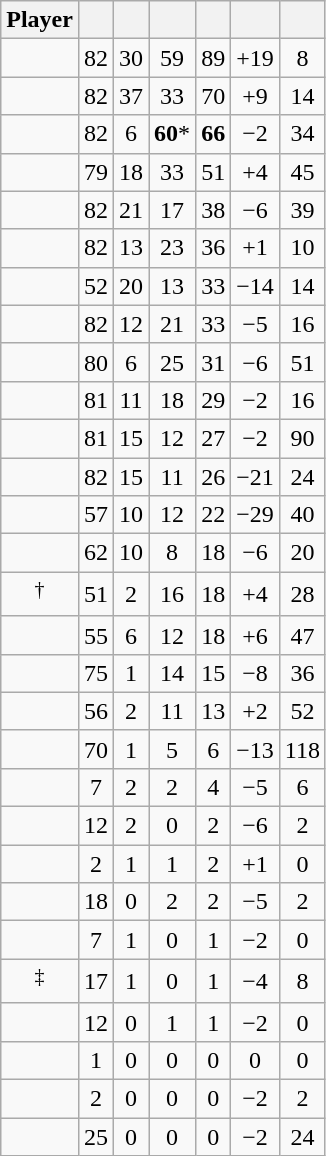<table class="wikitable sortable" style="text-align:center;">
<tr>
<th>Player</th>
<th></th>
<th></th>
<th></th>
<th></th>
<th data-sort-type="number"></th>
<th></th>
</tr>
<tr>
<td></td>
<td>82</td>
<td>30</td>
<td>59</td>
<td>89</td>
<td>+19</td>
<td>8</td>
</tr>
<tr>
<td></td>
<td>82</td>
<td>37</td>
<td>33</td>
<td>70</td>
<td>+9</td>
<td>14</td>
</tr>
<tr>
<td></td>
<td>82</td>
<td>6</td>
<td><strong>60</strong>*</td>
<td><strong>66</strong></td>
<td>−2</td>
<td>34</td>
</tr>
<tr>
<td></td>
<td>79</td>
<td>18</td>
<td>33</td>
<td>51</td>
<td>+4</td>
<td>45</td>
</tr>
<tr>
<td></td>
<td>82</td>
<td>21</td>
<td>17</td>
<td>38</td>
<td>−6</td>
<td>39</td>
</tr>
<tr>
<td></td>
<td>82</td>
<td>13</td>
<td>23</td>
<td>36</td>
<td>+1</td>
<td>10</td>
</tr>
<tr>
<td></td>
<td>52</td>
<td>20</td>
<td>13</td>
<td>33</td>
<td>−14</td>
<td>14</td>
</tr>
<tr>
<td></td>
<td>82</td>
<td>12</td>
<td>21</td>
<td>33</td>
<td>−5</td>
<td>16</td>
</tr>
<tr>
<td></td>
<td>80</td>
<td>6</td>
<td>25</td>
<td>31</td>
<td>−6</td>
<td>51</td>
</tr>
<tr>
<td></td>
<td>81</td>
<td>11</td>
<td>18</td>
<td>29</td>
<td>−2</td>
<td>16</td>
</tr>
<tr>
<td></td>
<td>81</td>
<td>15</td>
<td>12</td>
<td>27</td>
<td>−2</td>
<td>90</td>
</tr>
<tr>
<td></td>
<td>82</td>
<td>15</td>
<td>11</td>
<td>26</td>
<td>−21</td>
<td>24</td>
</tr>
<tr>
<td></td>
<td>57</td>
<td>10</td>
<td>12</td>
<td>22</td>
<td>−29</td>
<td>40</td>
</tr>
<tr>
<td></td>
<td>62</td>
<td>10</td>
<td>8</td>
<td>18</td>
<td>−6</td>
<td>20</td>
</tr>
<tr>
<td><sup>†</sup></td>
<td>51</td>
<td>2</td>
<td>16</td>
<td>18</td>
<td>+4</td>
<td>28</td>
</tr>
<tr>
<td></td>
<td>55</td>
<td>6</td>
<td>12</td>
<td>18</td>
<td>+6</td>
<td>47</td>
</tr>
<tr>
<td></td>
<td>75</td>
<td>1</td>
<td>14</td>
<td>15</td>
<td>−8</td>
<td>36</td>
</tr>
<tr>
<td></td>
<td>56</td>
<td>2</td>
<td>11</td>
<td>13</td>
<td>+2</td>
<td>52</td>
</tr>
<tr>
<td></td>
<td>70</td>
<td>1</td>
<td>5</td>
<td>6</td>
<td>−13</td>
<td>118</td>
</tr>
<tr>
<td></td>
<td>7</td>
<td>2</td>
<td>2</td>
<td>4</td>
<td>−5</td>
<td>6</td>
</tr>
<tr>
<td></td>
<td>12</td>
<td>2</td>
<td>0</td>
<td>2</td>
<td>−6</td>
<td>2</td>
</tr>
<tr>
<td></td>
<td>2</td>
<td>1</td>
<td>1</td>
<td>2</td>
<td>+1</td>
<td>0</td>
</tr>
<tr>
<td></td>
<td>18</td>
<td>0</td>
<td>2</td>
<td>2</td>
<td>−5</td>
<td>2</td>
</tr>
<tr>
<td></td>
<td>7</td>
<td>1</td>
<td>0</td>
<td>1</td>
<td>−2</td>
<td>0</td>
</tr>
<tr>
<td><sup>‡</sup></td>
<td>17</td>
<td>1</td>
<td>0</td>
<td>1</td>
<td>−4</td>
<td>8</td>
</tr>
<tr>
<td></td>
<td>12</td>
<td>0</td>
<td>1</td>
<td>1</td>
<td>−2</td>
<td>0</td>
</tr>
<tr>
<td></td>
<td>1</td>
<td>0</td>
<td>0</td>
<td>0</td>
<td>0</td>
<td>0</td>
</tr>
<tr>
<td></td>
<td>2</td>
<td>0</td>
<td>0</td>
<td>0</td>
<td>−2</td>
<td>2</td>
</tr>
<tr>
<td></td>
<td>25</td>
<td>0</td>
<td>0</td>
<td>0</td>
<td>−2</td>
<td>24</td>
</tr>
</table>
